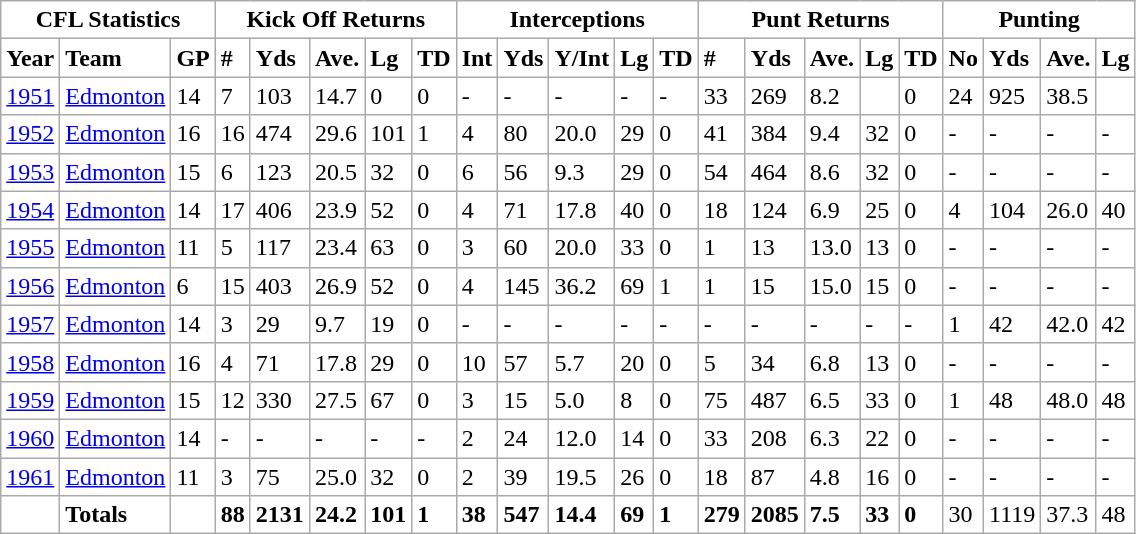<table class="wikitable" border=0 style="background: #FFFFFF;">
<tr>
<td colspan=3 align="center"><strong>CFL Statistics</strong></td>
<td colspan=5 align="center"><strong>Kick Off Returns</strong></td>
<td colspan=5 align="center"><strong>Interceptions</strong></td>
<td colspan=5 align="center"><strong>Punt Returns</strong></td>
<td colspan=4 align="center"><strong>Punting</strong></td>
</tr>
<tr>
<td><strong>Year</strong></td>
<td><strong>Team</strong></td>
<td><strong>GP</strong></td>
<td><strong>#</strong></td>
<td><strong>Yds</strong></td>
<td><strong>Ave.</strong></td>
<td><strong>Lg</strong></td>
<td><strong>TD</strong></td>
<td><strong>Int</strong></td>
<td><strong>Yds</strong></td>
<td><strong>Y/Int</strong></td>
<td><strong>Lg</strong></td>
<td><strong>TD</strong></td>
<td><strong>#</strong></td>
<td><strong>Yds</strong></td>
<td><strong>Ave.</strong></td>
<td><strong>Lg</strong></td>
<td><strong>TD</strong></td>
<td><strong>No</strong></td>
<td><strong>Yds</strong></td>
<td><strong>Ave.</strong></td>
<td><strong>Lg</strong></td>
</tr>
<tr>
<td><a href='#'>1951</a></td>
<td><a href='#'>Edmonton</a></td>
<td>14</td>
<td>7</td>
<td>103</td>
<td>14.7</td>
<td>0</td>
<td>0</td>
<td>-</td>
<td>-</td>
<td>-</td>
<td>-</td>
<td>-</td>
<td>33</td>
<td>269</td>
<td>8.2</td>
<td></td>
<td>0</td>
<td>24</td>
<td>925</td>
<td>38.5</td>
<td></td>
</tr>
<tr>
<td><a href='#'>1952</a></td>
<td><a href='#'>Edmonton</a></td>
<td>16</td>
<td>16</td>
<td>474</td>
<td>29.6</td>
<td>101</td>
<td>1</td>
<td>4</td>
<td>80</td>
<td>20.0</td>
<td>29</td>
<td>0</td>
<td>41</td>
<td>384</td>
<td>9.4</td>
<td>32</td>
<td>0</td>
<td>-</td>
<td>-</td>
<td>-</td>
<td>-</td>
</tr>
<tr>
<td><a href='#'>1953</a></td>
<td><a href='#'>Edmonton</a></td>
<td>15</td>
<td>6</td>
<td>123</td>
<td>20.5</td>
<td>32</td>
<td>0</td>
<td>6</td>
<td>56</td>
<td>9.3</td>
<td>29</td>
<td>0</td>
<td>54</td>
<td>464</td>
<td>8.6</td>
<td>32</td>
<td>0</td>
<td>-</td>
<td>-</td>
<td>-</td>
<td>-</td>
</tr>
<tr>
<td><a href='#'>1954</a></td>
<td><a href='#'>Edmonton</a></td>
<td>14</td>
<td>17</td>
<td>406</td>
<td>23.9</td>
<td>52</td>
<td>0</td>
<td>4</td>
<td>71</td>
<td>17.8</td>
<td>40</td>
<td>0</td>
<td>18</td>
<td>124</td>
<td>6.9</td>
<td>25</td>
<td>0</td>
<td>4</td>
<td>104</td>
<td>26.0</td>
<td>40</td>
</tr>
<tr>
<td><a href='#'>1955</a></td>
<td><a href='#'>Edmonton</a></td>
<td>11</td>
<td>5</td>
<td>117</td>
<td>23.4</td>
<td>63</td>
<td>0</td>
<td>3</td>
<td>60</td>
<td>20.0</td>
<td>33</td>
<td>0</td>
<td>1</td>
<td>13</td>
<td>13.0</td>
<td>13</td>
<td>0</td>
<td>-</td>
<td>-</td>
<td>-</td>
<td>-</td>
</tr>
<tr>
<td><a href='#'>1956</a></td>
<td><a href='#'>Edmonton</a></td>
<td>6</td>
<td>15</td>
<td>403</td>
<td>26.9</td>
<td>52</td>
<td>0</td>
<td>4</td>
<td>145</td>
<td>36.2</td>
<td>69</td>
<td>1</td>
<td>1</td>
<td>15</td>
<td>15.0</td>
<td>15</td>
<td>0</td>
<td>-</td>
<td>-</td>
<td>-</td>
<td>-</td>
</tr>
<tr>
<td><a href='#'>1957</a></td>
<td><a href='#'>Edmonton</a></td>
<td>14</td>
<td>3</td>
<td>29</td>
<td>9.7</td>
<td>19</td>
<td>0</td>
<td>-</td>
<td>-</td>
<td>-</td>
<td>-</td>
<td>-</td>
<td>-</td>
<td>-</td>
<td>-</td>
<td>-</td>
<td>-</td>
<td>1</td>
<td>42</td>
<td>42.0</td>
<td>42</td>
</tr>
<tr>
<td><a href='#'>1958</a></td>
<td><a href='#'>Edmonton</a></td>
<td>16</td>
<td>4</td>
<td>71</td>
<td>17.8</td>
<td>29</td>
<td>0</td>
<td>10</td>
<td>57</td>
<td>5.7</td>
<td>20</td>
<td>0</td>
<td>5</td>
<td>34</td>
<td>6.8</td>
<td>13</td>
<td>0</td>
<td>-</td>
<td>-</td>
<td>-</td>
<td>-</td>
</tr>
<tr>
<td><a href='#'>1959</a></td>
<td><a href='#'>Edmonton</a></td>
<td>15</td>
<td>12</td>
<td>330</td>
<td>27.5</td>
<td>67</td>
<td>0</td>
<td>3</td>
<td>15</td>
<td>5.0</td>
<td>8</td>
<td>0</td>
<td>75</td>
<td>487</td>
<td>6.5</td>
<td>33</td>
<td>0</td>
<td>1</td>
<td>48</td>
<td>48.0</td>
<td>48</td>
</tr>
<tr>
<td><a href='#'>1960</a></td>
<td><a href='#'>Edmonton</a></td>
<td>14</td>
<td>-</td>
<td>-</td>
<td>-</td>
<td>-</td>
<td>-</td>
<td>2</td>
<td>24</td>
<td>12.0</td>
<td>14</td>
<td>0</td>
<td>33</td>
<td>208</td>
<td>6.3</td>
<td>22</td>
<td>0</td>
<td>-</td>
<td>-</td>
<td>-</td>
<td>-</td>
</tr>
<tr>
<td><a href='#'>1961</a></td>
<td><a href='#'>Edmonton</a></td>
<td>11</td>
<td>3</td>
<td>75</td>
<td>25.0</td>
<td>32</td>
<td>0</td>
<td>2</td>
<td>39</td>
<td>19.5</td>
<td>26</td>
<td>0</td>
<td>18</td>
<td>87</td>
<td>4.8</td>
<td>16</td>
<td>0</td>
<td>-</td>
<td>-</td>
<td>-</td>
<td>-</td>
</tr>
<tr>
<td></td>
<td><strong>Totals</strong></td>
<td></td>
<td><strong>88</strong></td>
<td><strong>2131</strong></td>
<td><strong>24.2</strong></td>
<td><strong>101</strong></td>
<td><strong>1</strong></td>
<td><strong>38</strong></td>
<td><strong>547</strong></td>
<td><strong>14.4</strong></td>
<td><strong>69</strong></td>
<td><strong>1</strong></td>
<td><strong>279</strong></td>
<td><strong>2085</strong></td>
<td><strong>7.5</strong></td>
<td><strong>33</strong></td>
<td><strong>0</strong></td>
<td>30</td>
<td>1119</td>
<td>37.3</td>
<td>48</td>
</tr>
</table>
